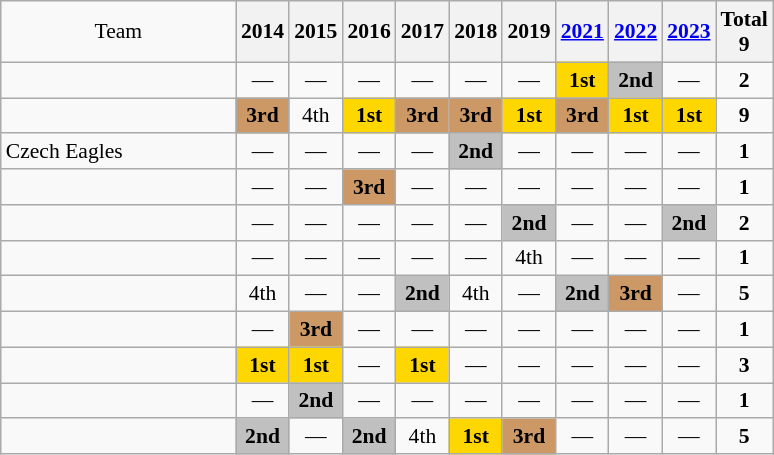<table class="wikitable" style="text-align:center; font-size:90%">
<tr>
<td width="150">Team</td>
<th>2014</th>
<th>2015</th>
<th>2016</th>
<th>2017</th>
<th>2018</th>
<th>2019</th>
<th><a href='#'>2021</a></th>
<th><a href='#'>2022</a></th>
<th><a href='#'>2023</a></th>
<th>Total<br>9</th>
</tr>
<tr>
<td align=left></td>
<td>—</td>
<td>—</td>
<td>—</td>
<td>—</td>
<td>—</td>
<td>—</td>
<td bgcolor=Gold><strong>1st</strong></td>
<td bgcolor=Silver><strong>2nd</strong></td>
<td>—</td>
<td><strong>2</strong></td>
</tr>
<tr>
<td align=left></td>
<td bgcolor=#cc9966><strong>3rd</strong></td>
<td>4th</td>
<td bgcolor=Gold><strong>1st</strong></td>
<td bgcolor=#cc9966><strong>3rd</strong></td>
<td bgcolor=#cc9966><strong>3rd</strong></td>
<td bgcolor=Gold><strong>1st</strong></td>
<td bgcolor=#cc9966><strong>3rd</strong></td>
<td bgcolor=Gold><strong>1st</strong></td>
<td bgcolor=Gold><strong>1st</strong></td>
<td><strong>9</strong></td>
</tr>
<tr>
<td align=left> Czech Eagles</td>
<td>—</td>
<td>—</td>
<td>—</td>
<td>—</td>
<td bgcolor=Silver><strong>2nd</strong></td>
<td>—</td>
<td>—</td>
<td>—</td>
<td>—</td>
<td><strong>1</strong></td>
</tr>
<tr>
<td align=left></td>
<td>—</td>
<td>—</td>
<td bgcolor=#cc9966><strong>3rd</strong></td>
<td>—</td>
<td>—</td>
<td>—</td>
<td>—</td>
<td>—</td>
<td>—</td>
<td><strong>1</strong></td>
</tr>
<tr>
<td align=left></td>
<td>—</td>
<td>—</td>
<td>—</td>
<td>—</td>
<td>—</td>
<td bgcolor=Silver><strong>2nd</strong></td>
<td>—</td>
<td>—</td>
<td bgcolor=Silver><strong>2nd</strong></td>
<td><strong>2</strong></td>
</tr>
<tr>
<td align=left></td>
<td>—</td>
<td>—</td>
<td>—</td>
<td>—</td>
<td>—</td>
<td>4th</td>
<td>—</td>
<td>—</td>
<td>—</td>
<td><strong>1</strong></td>
</tr>
<tr>
<td align=left></td>
<td>4th</td>
<td>—</td>
<td>—</td>
<td bgcolor=Silver><strong>2nd</strong></td>
<td>4th</td>
<td>—</td>
<td bgcolor=Silver><strong>2nd</strong></td>
<td bgcolor=#cc9966><strong>3rd</strong></td>
<td>—</td>
<td><strong>5</strong></td>
</tr>
<tr>
<td align=left></td>
<td>—</td>
<td bgcolor=#cc9966><strong>3rd</strong></td>
<td>—</td>
<td>—</td>
<td>—</td>
<td>—</td>
<td>—</td>
<td>—</td>
<td>—</td>
<td><strong>1</strong></td>
</tr>
<tr>
<td align=left></td>
<td bgcolor=Gold><strong>1st</strong></td>
<td bgcolor=Gold><strong>1st</strong></td>
<td>—</td>
<td bgcolor=Gold><strong>1st</strong></td>
<td>—</td>
<td>—</td>
<td>—</td>
<td>—</td>
<td>—</td>
<td><strong>3</strong></td>
</tr>
<tr>
<td align=left></td>
<td>—</td>
<td bgcolor=Silver><strong>2nd</strong></td>
<td>—</td>
<td>—</td>
<td>—</td>
<td>—</td>
<td>—</td>
<td>—</td>
<td>—</td>
<td><strong>1</strong></td>
</tr>
<tr>
<td align=left></td>
<td bgcolor=Silver><strong>2nd</strong></td>
<td>—</td>
<td bgcolor=Silver><strong>2nd</strong></td>
<td>4th</td>
<td bgcolor=Gold><strong>1st</strong></td>
<td bgcolor=#cc9966><strong>3rd</strong></td>
<td>—</td>
<td>—</td>
<td>—</td>
<td><strong>5</strong></td>
</tr>
</table>
